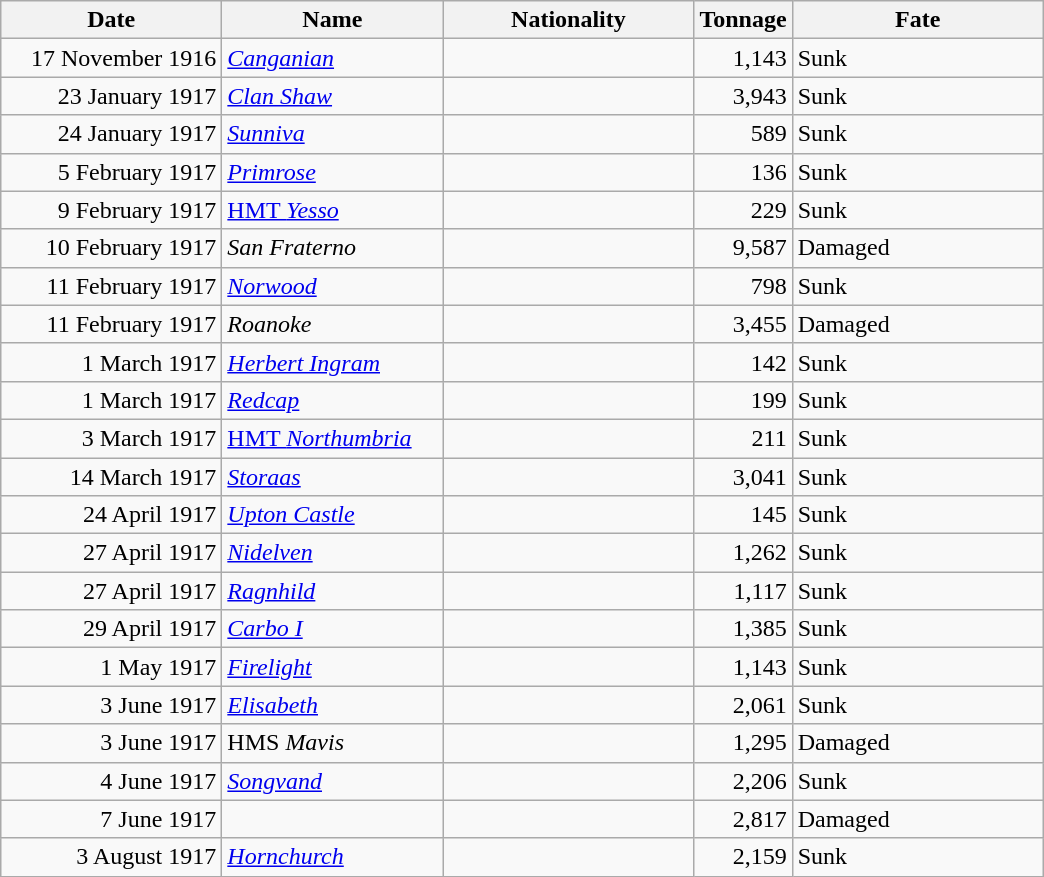<table class="wikitable sortable">
<tr>
<th width="140px">Date</th>
<th width="140px">Name</th>
<th width="160px">Nationality</th>
<th width="25px">Tonnage</th>
<th width="160px">Fate</th>
</tr>
<tr>
<td align="right">17 November 1916</td>
<td align="left"><a href='#'><em>Canganian</em></a></td>
<td align="left"></td>
<td align="right">1,143</td>
<td align="left">Sunk</td>
</tr>
<tr>
<td align="right">23 January 1917</td>
<td align="left"><a href='#'><em>Clan Shaw</em></a></td>
<td align="left"></td>
<td align="right">3,943</td>
<td align="left">Sunk</td>
</tr>
<tr>
<td align="right">24 January 1917</td>
<td align="left"><a href='#'><em>Sunniva</em></a></td>
<td align="left"></td>
<td align="right">589</td>
<td align="left">Sunk</td>
</tr>
<tr>
<td align="right">5 February 1917</td>
<td align="left"><a href='#'><em>Primrose</em></a></td>
<td align="left"></td>
<td align="right">136</td>
<td align="left">Sunk</td>
</tr>
<tr>
<td align="right">9 February 1917</td>
<td align="left"><a href='#'>HMT <em>Yesso</em></a></td>
<td align="left"></td>
<td align="right">229</td>
<td align="left">Sunk</td>
</tr>
<tr>
<td align="right">10 February 1917</td>
<td align="left"><em>San Fraterno</em></td>
<td align="left"></td>
<td align="right">9,587</td>
<td align="left">Damaged</td>
</tr>
<tr>
<td align="right">11 February 1917</td>
<td align="left"><a href='#'><em>Norwood</em></a></td>
<td align="left"></td>
<td align="right">798</td>
<td align="left">Sunk</td>
</tr>
<tr>
<td align="right">11 February 1917</td>
<td align="left"><em>Roanoke</em></td>
<td align="left"></td>
<td align="right">3,455</td>
<td align="left">Damaged</td>
</tr>
<tr>
<td align="right">1 March 1917</td>
<td align="left"><a href='#'><em>Herbert Ingram</em></a></td>
<td align="left"></td>
<td align="right">142</td>
<td align="left">Sunk</td>
</tr>
<tr>
<td align="right">1 March 1917</td>
<td align="left"><a href='#'><em>Redcap</em></a></td>
<td align="left"></td>
<td align="right">199</td>
<td align="left">Sunk</td>
</tr>
<tr>
<td align="right">3 March 1917</td>
<td align="left"><a href='#'>HMT <em>Northumbria</em></a></td>
<td align="left"></td>
<td align="right">211</td>
<td align="left">Sunk</td>
</tr>
<tr>
<td align="right">14 March 1917</td>
<td align="left"><a href='#'><em>Storaas</em></a></td>
<td align="left"></td>
<td align="right">3,041</td>
<td align="left">Sunk</td>
</tr>
<tr>
<td align="right">24 April 1917</td>
<td align="left"><a href='#'><em>Upton Castle</em></a></td>
<td align="left"></td>
<td align="right">145</td>
<td align="left">Sunk</td>
</tr>
<tr>
<td align="right">27 April 1917</td>
<td align="left"><a href='#'><em>Nidelven</em></a></td>
<td align="left"></td>
<td align="right">1,262</td>
<td align="left">Sunk</td>
</tr>
<tr>
<td align="right">27 April 1917</td>
<td align="left"><a href='#'><em>Ragnhild</em></a></td>
<td align="left"></td>
<td align="right">1,117</td>
<td align="left">Sunk</td>
</tr>
<tr>
<td align="right">29 April 1917</td>
<td align="left"><a href='#'><em>Carbo I</em></a></td>
<td align="left"></td>
<td align="right">1,385</td>
<td align="left">Sunk</td>
</tr>
<tr>
<td align="right">1 May 1917</td>
<td align="left"><a href='#'><em>Firelight</em></a></td>
<td align="left"></td>
<td align="right">1,143</td>
<td align="left">Sunk</td>
</tr>
<tr>
<td align="right">3 June 1917</td>
<td align="left"><a href='#'><em>Elisabeth</em></a></td>
<td align="left"></td>
<td align="right">2,061</td>
<td align="left">Sunk</td>
</tr>
<tr>
<td align="right">3 June 1917</td>
<td align="left">HMS <em>Mavis</em></td>
<td align="left"></td>
<td align="right">1,295</td>
<td align="left">Damaged</td>
</tr>
<tr>
<td align="right">4 June 1917</td>
<td align="left"><a href='#'><em>Songvand</em></a></td>
<td align="left"></td>
<td align="right">2,206</td>
<td align="left">Sunk</td>
</tr>
<tr>
<td align="right">7 June 1917</td>
<td align="left"></td>
<td align="left"></td>
<td align="right">2,817</td>
<td align="left">Damaged</td>
</tr>
<tr>
<td align="right">3 August 1917</td>
<td align="left"><a href='#'><em>Hornchurch</em></a></td>
<td align="left"></td>
<td align="right">2,159</td>
<td align="left">Sunk</td>
</tr>
</table>
